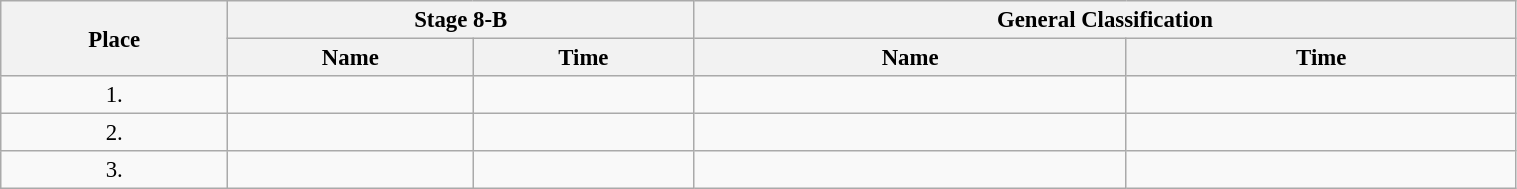<table class=wikitable style="font-size:95%" width="80%">
<tr>
<th rowspan="2">Place</th>
<th colspan="2">Stage 8-B</th>
<th colspan="2">General Classification</th>
</tr>
<tr>
<th>Name</th>
<th>Time</th>
<th>Name</th>
<th>Time</th>
</tr>
<tr>
<td align="center">1.</td>
<td></td>
<td></td>
<td></td>
<td></td>
</tr>
<tr>
<td align="center">2.</td>
<td></td>
<td></td>
<td></td>
<td></td>
</tr>
<tr>
<td align="center">3.</td>
<td></td>
<td></td>
<td></td>
<td></td>
</tr>
</table>
